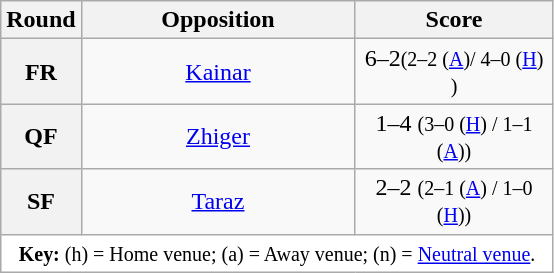<table class="wikitable plainrowheaders" style="text-align:center;margin:0">
<tr>
<th scope="col" style="width:35px">Round</th>
<th scope="col" style="width:175px">Opposition</th>
<th scope="col" style="width:125px">Score</th>
</tr>
<tr>
<th scope=row style="text-align:center">FR</th>
<td><a href='#'>Kainar</a></td>
<td>6–2<small>(2–2 (<a href='#'>A</a>)/ 4–0 (<a href='#'>H</a>) )</small></td>
</tr>
<tr>
<th scope=row style="text-align:center">QF</th>
<td><a href='#'>Zhiger</a></td>
<td>1–4 <small>(3–0 (<a href='#'>H</a>) / 1–1 (<a href='#'>A</a>))</small></td>
</tr>
<tr>
<th scope=row style="text-align:center">SF</th>
<td><a href='#'>Taraz</a></td>
<td>2–2 <small>(2–1 (<a href='#'>A</a>) / 1–0 (<a href='#'>H</a>))</small></td>
</tr>
<tr>
<td colspan="3" style="background-color:white"><small><strong>Key:</strong> (h) = Home venue; (a) = Away venue; (n) = <a href='#'>Neutral venue</a>.</small></td>
</tr>
</table>
